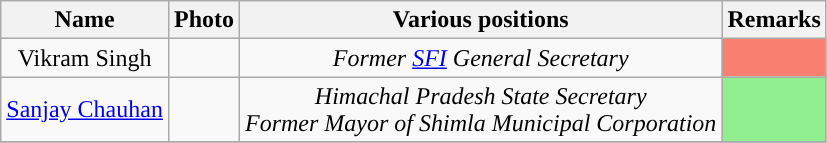<table class="wikitable sortable" style="text-align:center">
<tr>
<th Style="background-color:">Name</th>
<th Style="background-color:">Photo</th>
<th Style="background-color:">Various positions</th>
<th Style="background-color:">Remarks</th>
</tr>
<tr>
<td>Vikram Singh</td>
<td></td>
<td><em>Former <a href='#'>SFI</a> General Secretary</em></td>
<td bgcolor = Salmon></td>
</tr>
<tr>
<td><a href='#'>Sanjay Chauhan</a></td>
<td></td>
<td><em>Himachal Pradesh State Secretary</em><br><em>Former Mayor of Shimla Municipal Corporation</em></td>
<td bgcolor = LightGreen></td>
</tr>
<tr>
</tr>
</table>
